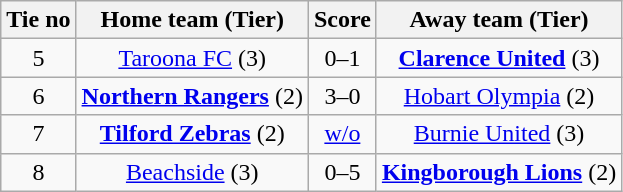<table class="wikitable" style="text-align:center">
<tr>
<th>Tie no</th>
<th>Home team (Tier)</th>
<th>Score</th>
<th>Away team (Tier)</th>
</tr>
<tr>
<td>5</td>
<td><a href='#'>Taroona FC</a> (3)</td>
<td>0–1</td>
<td><strong><a href='#'>Clarence United</a></strong> (3)</td>
</tr>
<tr>
<td>6</td>
<td><strong><a href='#'>Northern Rangers</a></strong> (2)</td>
<td>3–0</td>
<td><a href='#'>Hobart Olympia</a> (2)</td>
</tr>
<tr>
<td>7</td>
<td><strong><a href='#'>Tilford Zebras</a></strong> (2)</td>
<td><a href='#'>w/o</a></td>
<td><a href='#'>Burnie United</a> (3)</td>
</tr>
<tr>
<td>8</td>
<td><a href='#'>Beachside</a> (3)</td>
<td>0–5</td>
<td><strong><a href='#'>Kingborough Lions</a></strong> (2)</td>
</tr>
</table>
